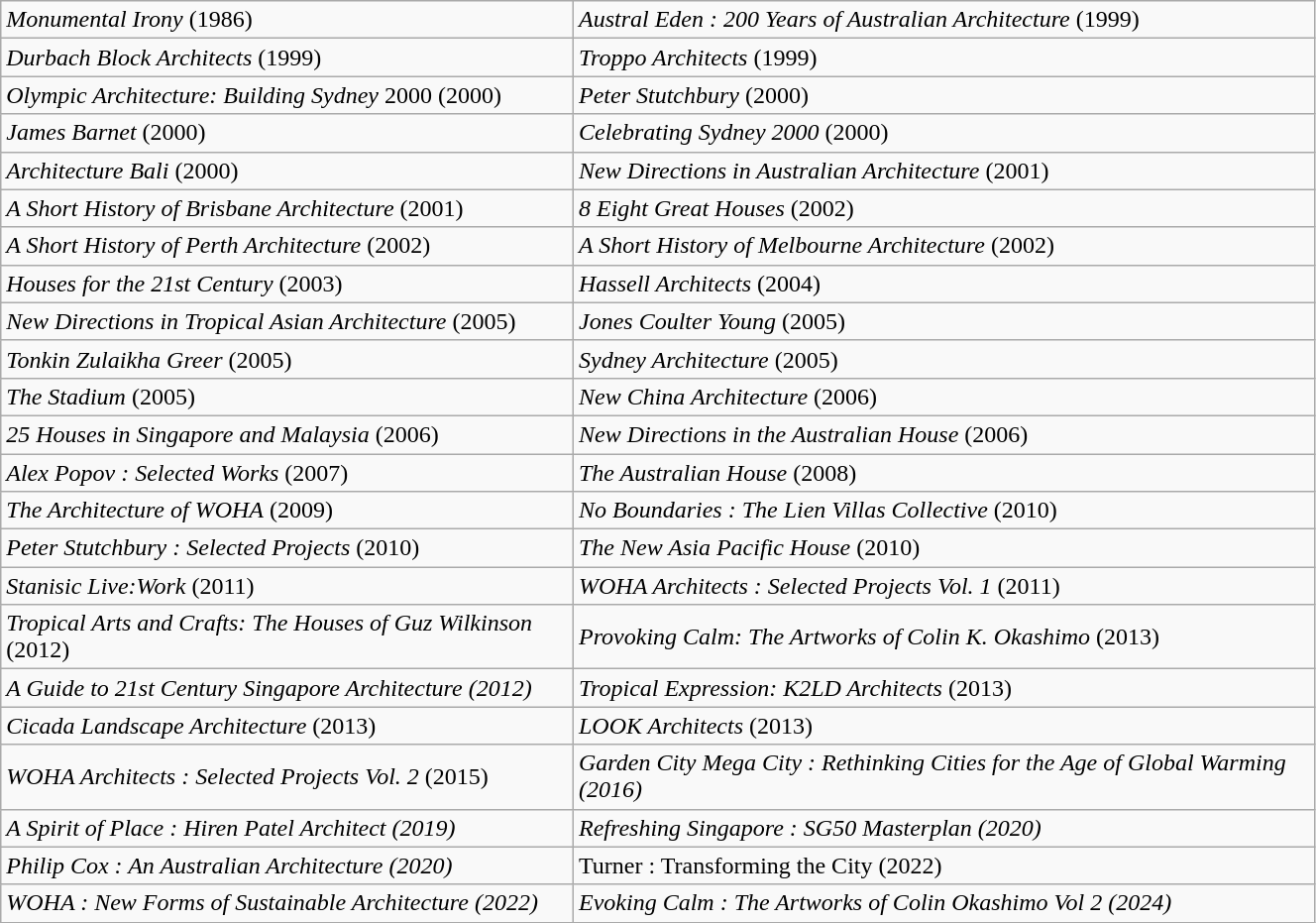<table class="wikitable sortable" width="70%">
<tr>
<td><em>Monumental Irony</em> (1986)</td>
<td><em>Austral Eden : 200 Years of Australian Architecture</em> (1999)</td>
</tr>
<tr>
<td><em>Durbach Block Architects</em> (1999)</td>
<td><em>Troppo Architects</em> (1999)</td>
</tr>
<tr>
<td><em>Olympic Architecture: Building Sydney</em> 2000 (2000)</td>
<td><em>Peter Stutchbury</em> (2000)</td>
</tr>
<tr>
<td><em>James Barnet</em> (2000)</td>
<td><em>Celebrating Sydney 2000</em> (2000)</td>
</tr>
<tr>
<td><em>Architecture Bali</em> (2000)</td>
<td><em>New Directions in Australian Architecture</em> (2001)</td>
</tr>
<tr>
<td><em>A Short History of Brisbane Architecture</em> (2001)</td>
<td><em>8 Eight Great Houses</em> (2002)</td>
</tr>
<tr>
<td><em>A Short History of Perth Architecture</em> (2002)</td>
<td><em>A Short History of Melbourne Architecture</em> (2002)</td>
</tr>
<tr>
<td><em>Houses for the 21st Century</em> (2003)</td>
<td><em>Hassell Architects</em> (2004)</td>
</tr>
<tr>
<td><em>New Directions in Tropical Asian Architecture</em> (2005)</td>
<td><em>Jones Coulter Young</em> (2005)</td>
</tr>
<tr>
<td><em>Tonkin Zulaikha Greer</em> (2005)</td>
<td><em>Sydney Architecture</em> (2005)</td>
</tr>
<tr>
<td><em>The Stadium</em> (2005)</td>
<td><em>New China Architecture</em> (2006)</td>
</tr>
<tr>
<td><em>25 Houses in Singapore and Malaysia</em> (2006)</td>
<td><em>New Directions in the Australian House</em> (2006)</td>
</tr>
<tr>
<td><em>Alex Popov : Selected Works</em> (2007)</td>
<td><em>The Australian House</em> (2008)</td>
</tr>
<tr>
<td><em>The Architecture of WOHA</em> (2009)</td>
<td><em>No Boundaries : The Lien Villas Collective</em> (2010)</td>
</tr>
<tr>
<td><em>Peter Stutchbury : Selected Projects</em> (2010)</td>
<td><em>The New Asia Pacific House</em> (2010)</td>
</tr>
<tr>
<td><em>Stanisic Live:Work</em> (2011)</td>
<td><em>WOHA Architects : Selected Projects Vol. 1</em> (2011)</td>
</tr>
<tr>
<td><em>Tropical Arts and Crafts: The Houses of Guz Wilkinson</em> (2012)</td>
<td><em>Provoking Calm: The Artworks of Colin K. Okashimo</em> (2013)</td>
</tr>
<tr>
<td><em>A Guide to 21st Century Singapore Architecture (2012)</em></td>
<td><em>Tropical Expression: K2LD Architects</em> (2013)</td>
</tr>
<tr>
<td><em>Cicada Landscape Architecture</em> (2013)</td>
<td><em>LOOK Architects</em> (2013)</td>
</tr>
<tr>
<td><em>WOHA Architects : Selected Projects Vol. 2</em> (2015)</td>
<td><em>Garden City Mega City : Rethinking Cities for the Age of Global Warming (2016)</em></td>
</tr>
<tr>
<td><em>A Spirit of Place : Hiren Patel Architect (2019)</em></td>
<td><em>Refreshing Singapore : SG50 Masterplan (2020)</em></td>
</tr>
<tr>
<td><em>Philip Cox : An Australian Architecture (2020)</em></td>
<td>Turner : Transforming the City (2022)</td>
</tr>
<tr>
<td><em>WOHA : New Forms of Sustainable Architecture (2022)</em></td>
<td><em>Evoking Calm : The Artworks of Colin Okashimo Vol 2 (2024)</em></td>
</tr>
</table>
